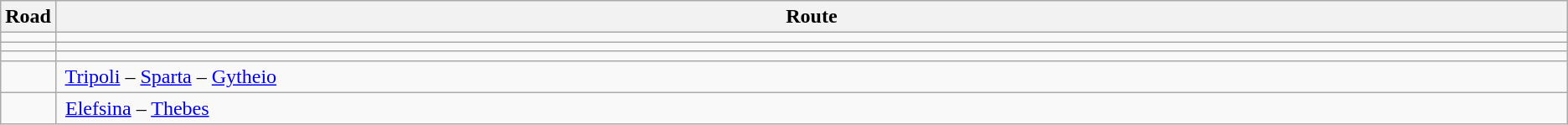<table class=wikitable>
<tr>
<th>Road</th>
<th style="width:100%">Route</th>
</tr>
<tr>
<td style="text-align:center;vertical-align:top"></td>
<td></td>
</tr>
<tr>
<td style="text-align:center;vertical-align:top"></td>
<td></td>
</tr>
<tr>
<td style="text-align:center;vertical-align:top"></td>
<td></td>
</tr>
<tr>
<td style="text-align:center;vertical-align:top"></td>
<td> <a href='#'>Tripoli</a> – <a href='#'>Sparta</a> – <a href='#'>Gytheio</a></td>
</tr>
<tr>
<td style="text-align:center;vertical-align:top"></td>
<td> <a href='#'>Elefsina</a> – <a href='#'>Thebes</a></td>
</tr>
</table>
